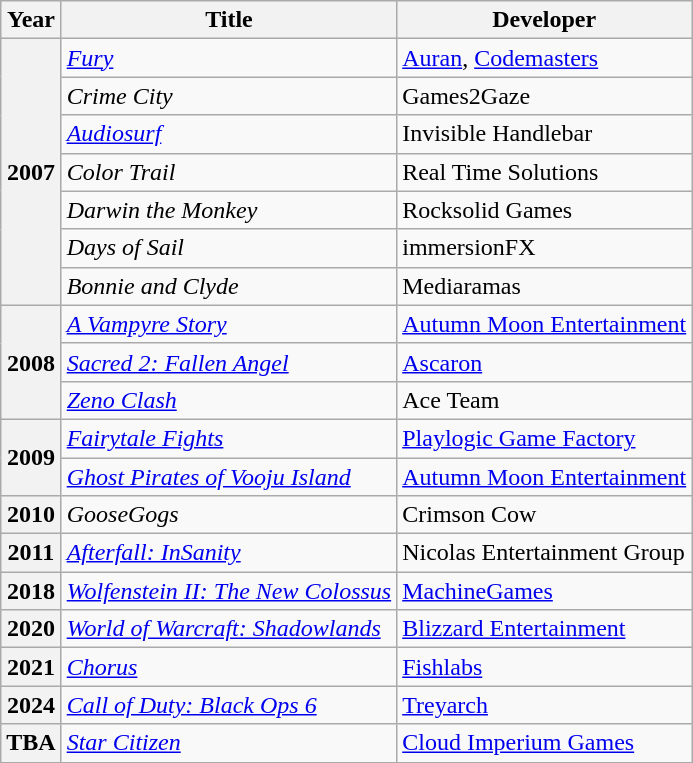<table class="wikitable">
<tr>
<th>Year</th>
<th>Title</th>
<th>Developer</th>
</tr>
<tr>
<th rowspan="7">2007</th>
<td><em><a href='#'>Fury</a></em></td>
<td><a href='#'>Auran</a>, <a href='#'>Codemasters</a></td>
</tr>
<tr>
<td><em>Crime City</em></td>
<td>Games2Gaze</td>
</tr>
<tr>
<td><em><a href='#'>Audiosurf</a></em></td>
<td>Invisible Handlebar</td>
</tr>
<tr>
<td><em>Color Trail</em></td>
<td>Real Time Solutions</td>
</tr>
<tr>
<td><em>Darwin the Monkey</em></td>
<td>Rocksolid Games</td>
</tr>
<tr>
<td><em>Days of Sail</em></td>
<td>immersionFX</td>
</tr>
<tr>
<td><em>Bonnie and Clyde</em></td>
<td>Mediaramas</td>
</tr>
<tr>
<th rowspan="3">2008</th>
<td><em><a href='#'>A Vampyre Story</a></em></td>
<td><a href='#'>Autumn Moon Entertainment</a></td>
</tr>
<tr>
<td><em><a href='#'>Sacred 2: Fallen Angel</a></em></td>
<td><a href='#'>Ascaron</a></td>
</tr>
<tr>
<td><em><a href='#'>Zeno Clash</a></em></td>
<td>Ace Team</td>
</tr>
<tr>
<th rowspan="2">2009</th>
<td><em><a href='#'>Fairytale Fights</a></em></td>
<td><a href='#'>Playlogic Game Factory</a></td>
</tr>
<tr>
<td><em><a href='#'>Ghost Pirates of Vooju Island</a></em></td>
<td><a href='#'>Autumn Moon Entertainment</a></td>
</tr>
<tr>
<th>2010</th>
<td><em>GooseGogs</em></td>
<td>Crimson Cow</td>
</tr>
<tr>
<th>2011</th>
<td><em><a href='#'>Afterfall: InSanity</a></em></td>
<td>Nicolas Entertainment Group</td>
</tr>
<tr>
<th>2018</th>
<td><em><a href='#'>Wolfenstein II: The New Colossus</a></em></td>
<td><a href='#'>MachineGames</a></td>
</tr>
<tr>
<th>2020</th>
<td><em><a href='#'>World of Warcraft: Shadowlands</a></em></td>
<td><a href='#'>Blizzard Entertainment</a></td>
</tr>
<tr>
<th>2021</th>
<td><em><a href='#'>Chorus</a></em></td>
<td><a href='#'>Fishlabs</a></td>
</tr>
<tr>
<th>2024</th>
<td><em><a href='#'>Call of Duty: Black Ops 6</a></em></td>
<td><a href='#'>Treyarch</a></td>
</tr>
<tr>
<th>TBA</th>
<td><em><a href='#'>Star Citizen</a></em></td>
<td><a href='#'>Cloud Imperium Games</a></td>
</tr>
</table>
